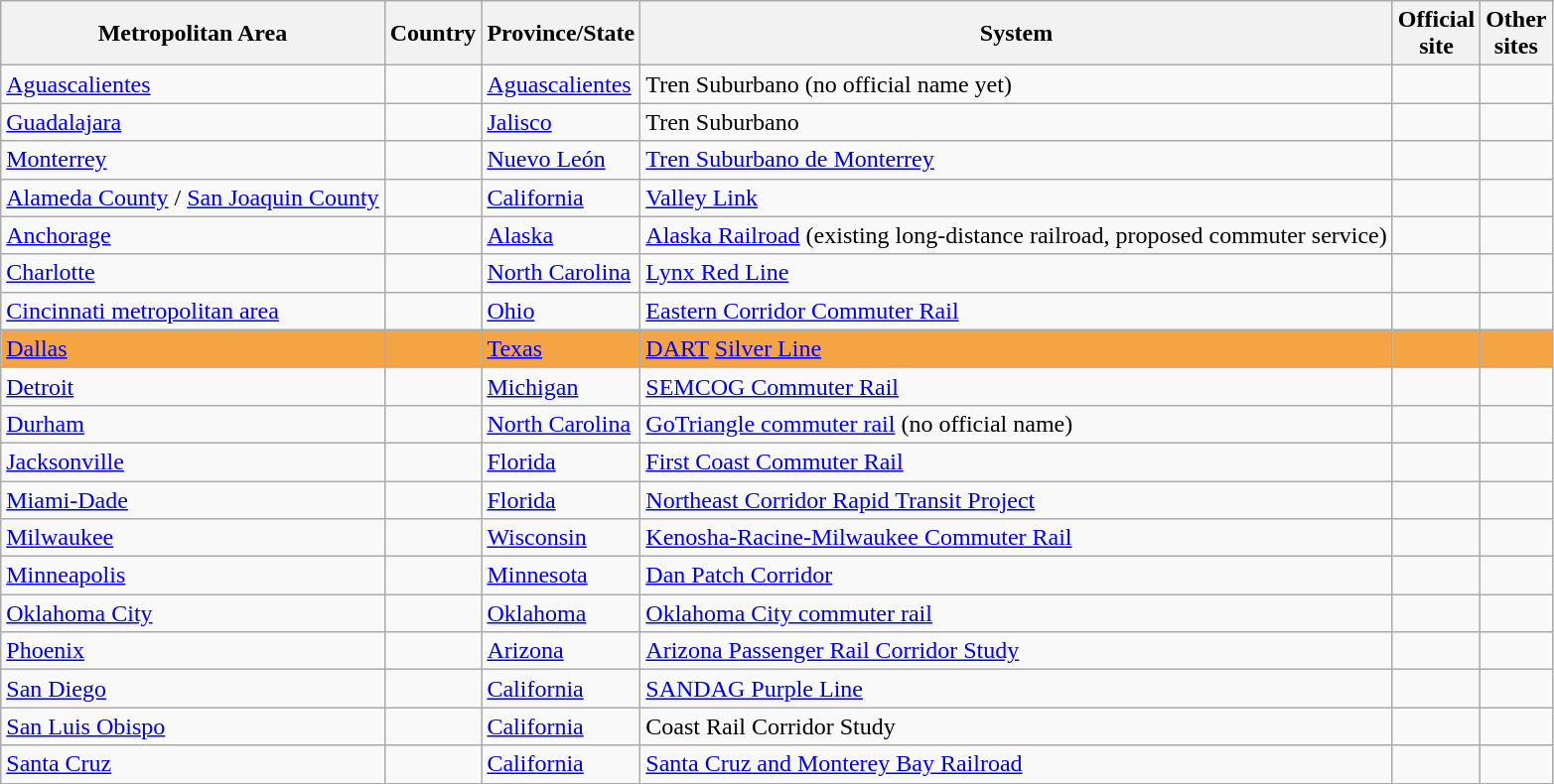<table class="wikitable sortable">
<tr>
<th>Metropolitan Area</th>
<th>Country</th>
<th>Province/State</th>
<th>System</th>
<th class="unsortable">Official<br>site</th>
<th class="unsortable">Other<br>sites</th>
</tr>
<tr>
<td><a href='#'>Aguascalientes</a></td>
<td></td>
<td><a href='#'>Aguascalientes</a></td>
<td>Tren Suburbano (no official name yet)</td>
<td></td>
<td></td>
</tr>
<tr>
<td><a href='#'>Guadalajara</a></td>
<td></td>
<td><a href='#'>Jalisco</a></td>
<td>Tren Suburbano</td>
<td></td>
<td></td>
</tr>
<tr>
<td><a href='#'>Monterrey</a></td>
<td></td>
<td><a href='#'>Nuevo León</a></td>
<td><a href='#'>Tren Suburbano de Monterrey</a></td>
<td></td>
<td></td>
</tr>
<tr>
<td><a href='#'>Alameda County</a> / <a href='#'>San Joaquin County</a></td>
<td></td>
<td><a href='#'>California</a></td>
<td><a href='#'>Valley Link</a></td>
<td></td>
<td></td>
</tr>
<tr>
<td><a href='#'>Anchorage</a></td>
<td></td>
<td><a href='#'>Alaska</a></td>
<td><a href='#'>Alaska Railroad</a> (existing long-distance railroad, proposed commuter service)</td>
<td></td>
<td></td>
</tr>
<tr>
<td><a href='#'>Charlotte</a></td>
<td></td>
<td><a href='#'>North Carolina</a></td>
<td><a href='#'>Lynx Red Line</a></td>
<td></td>
<td></td>
</tr>
<tr>
<td><a href='#'>Cincinnati metropolitan area</a></td>
<td></td>
<td><a href='#'>Ohio</a></td>
<td><a href='#'>Eastern Corridor Commuter Rail</a></td>
<td></td>
<td></td>
</tr>
<tr style="background:#f4a442;">
<td><a href='#'>Dallas</a></td>
<td></td>
<td><a href='#'>Texas</a></td>
<td><a href='#'>DART</a> <a href='#'>Silver Line</a></td>
<td></td>
<td></td>
</tr>
<tr>
<td><a href='#'>Detroit</a></td>
<td></td>
<td><a href='#'>Michigan</a></td>
<td><a href='#'>SEMCOG Commuter Rail</a></td>
<td></td>
<td></td>
</tr>
<tr>
<td><a href='#'>Durham</a></td>
<td></td>
<td><a href='#'>North Carolina</a></td>
<td><a href='#'>GoTriangle commuter rail</a> (no official name)</td>
<td></td>
<td></td>
</tr>
<tr>
<td><a href='#'>Jacksonville</a></td>
<td></td>
<td><a href='#'>Florida</a></td>
<td><a href='#'>First Coast Commuter Rail</a></td>
<td></td>
<td></td>
</tr>
<tr>
<td><a href='#'>Miami-Dade</a></td>
<td></td>
<td><a href='#'>Florida</a></td>
<td><a href='#'>Northeast Corridor Rapid Transit Project</a></td>
<td></td>
<td></td>
</tr>
<tr>
<td><a href='#'>Milwaukee</a></td>
<td></td>
<td><a href='#'>Wisconsin</a></td>
<td><a href='#'>Kenosha-Racine-Milwaukee Commuter Rail</a></td>
<td></td>
<td></td>
</tr>
<tr>
<td><a href='#'>Minneapolis</a></td>
<td></td>
<td><a href='#'>Minnesota</a></td>
<td><a href='#'>Dan Patch Corridor</a></td>
<td></td>
<td></td>
</tr>
<tr>
<td><a href='#'>Oklahoma City</a></td>
<td></td>
<td><a href='#'>Oklahoma</a></td>
<td><a href='#'>Oklahoma City commuter rail</a></td>
<td></td>
<td></td>
</tr>
<tr>
<td><a href='#'>Phoenix</a></td>
<td></td>
<td><a href='#'>Arizona</a></td>
<td><a href='#'>Arizona Passenger Rail Corridor Study</a></td>
<td></td>
<td></td>
</tr>
<tr>
<td><a href='#'>San Diego</a></td>
<td></td>
<td><a href='#'>California</a></td>
<td><a href='#'>SANDAG Purple Line</a></td>
<td></td>
<td></td>
</tr>
<tr>
<td><a href='#'>San Luis Obispo</a></td>
<td></td>
<td><a href='#'>California</a></td>
<td>Coast Rail Corridor Study</td>
<td></td>
<td></td>
</tr>
<tr>
<td><a href='#'>Santa Cruz</a></td>
<td></td>
<td><a href='#'>California</a></td>
<td><a href='#'>Santa Cruz and Monterey Bay Railroad</a></td>
<td></td>
<td></td>
</tr>
</table>
